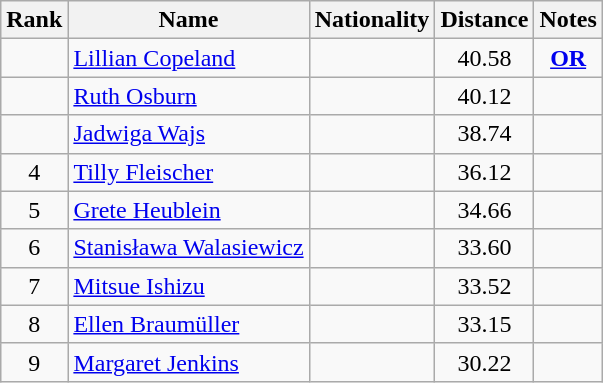<table class="wikitable sortable" style="text-align:center">
<tr>
<th>Rank</th>
<th>Name</th>
<th>Nationality</th>
<th>Distance</th>
<th>Notes</th>
</tr>
<tr>
<td></td>
<td align=left><a href='#'>Lillian Copeland</a></td>
<td align=left></td>
<td>40.58</td>
<td><strong><a href='#'>OR</a> </strong></td>
</tr>
<tr>
<td></td>
<td align=left><a href='#'>Ruth Osburn</a></td>
<td align=left></td>
<td>40.12</td>
<td></td>
</tr>
<tr>
<td></td>
<td align=left><a href='#'>Jadwiga Wajs</a></td>
<td align=left></td>
<td>38.74</td>
<td><strong> </strong></td>
</tr>
<tr>
<td>4</td>
<td align=left><a href='#'>Tilly Fleischer</a></td>
<td align=left></td>
<td>36.12</td>
<td></td>
</tr>
<tr>
<td>5</td>
<td align=left><a href='#'>Grete Heublein</a></td>
<td align=left></td>
<td>34.66</td>
<td><strong> </strong></td>
</tr>
<tr>
<td>6</td>
<td align=left><a href='#'>Stanisława Walasiewicz</a></td>
<td align=left></td>
<td>33.60</td>
<td></td>
</tr>
<tr>
<td>7</td>
<td align=left><a href='#'>Mitsue Ishizu</a></td>
<td align=left></td>
<td>33.52</td>
<td></td>
</tr>
<tr>
<td>8</td>
<td align=left><a href='#'>Ellen Braumüller</a></td>
<td align=left></td>
<td>33.15</td>
<td></td>
</tr>
<tr>
<td>9</td>
<td align=left><a href='#'>Margaret Jenkins</a></td>
<td align=left></td>
<td>30.22</td>
<td></td>
</tr>
</table>
